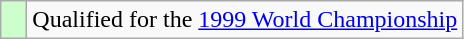<table class="wikitable">
<tr>
<td width=10px bgcolor=#ccffcc></td>
<td>Qualified for the <a href='#'>1999 World Championship</a></td>
</tr>
</table>
